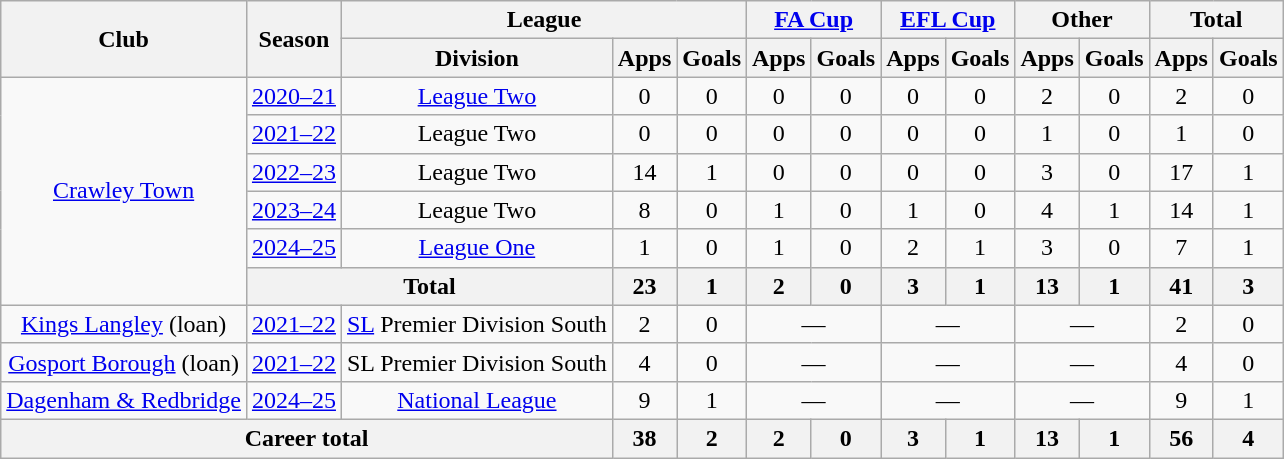<table class="wikitable" style="text-align: center">
<tr>
<th rowspan="2">Club</th>
<th rowspan="2">Season</th>
<th colspan="3">League</th>
<th colspan="2"><a href='#'>FA Cup</a></th>
<th colspan="2"><a href='#'>EFL Cup</a></th>
<th colspan="2">Other</th>
<th colspan="2">Total</th>
</tr>
<tr>
<th>Division</th>
<th>Apps</th>
<th>Goals</th>
<th>Apps</th>
<th>Goals</th>
<th>Apps</th>
<th>Goals</th>
<th>Apps</th>
<th>Goals</th>
<th>Apps</th>
<th>Goals</th>
</tr>
<tr>
<td rowspan="6"><a href='#'>Crawley Town</a></td>
<td><a href='#'>2020–21</a></td>
<td><a href='#'>League Two</a></td>
<td>0</td>
<td>0</td>
<td>0</td>
<td>0</td>
<td>0</td>
<td>0</td>
<td>2</td>
<td>0</td>
<td>2</td>
<td>0</td>
</tr>
<tr>
<td><a href='#'>2021–22</a></td>
<td>League Two</td>
<td>0</td>
<td>0</td>
<td>0</td>
<td>0</td>
<td>0</td>
<td>0</td>
<td>1</td>
<td>0</td>
<td>1</td>
<td>0</td>
</tr>
<tr>
<td><a href='#'>2022–23</a></td>
<td>League Two</td>
<td>14</td>
<td>1</td>
<td>0</td>
<td>0</td>
<td>0</td>
<td>0</td>
<td>3</td>
<td>0</td>
<td>17</td>
<td>1</td>
</tr>
<tr>
<td><a href='#'>2023–24</a></td>
<td>League Two</td>
<td>8</td>
<td>0</td>
<td>1</td>
<td>0</td>
<td>1</td>
<td>0</td>
<td>4</td>
<td>1</td>
<td>14</td>
<td>1</td>
</tr>
<tr>
<td><a href='#'>2024–25</a></td>
<td><a href='#'>League One</a></td>
<td>1</td>
<td>0</td>
<td>1</td>
<td>0</td>
<td>2</td>
<td>1</td>
<td>3</td>
<td>0</td>
<td>7</td>
<td>1</td>
</tr>
<tr>
<th colspan="2">Total</th>
<th>23</th>
<th>1</th>
<th>2</th>
<th>0</th>
<th>3</th>
<th>1</th>
<th>13</th>
<th>1</th>
<th>41</th>
<th>3</th>
</tr>
<tr>
<td><a href='#'>Kings Langley</a> (loan)</td>
<td><a href='#'>2021–22</a></td>
<td><a href='#'>SL</a> Premier Division South</td>
<td>2</td>
<td>0</td>
<td colspan="2">—</td>
<td colspan="2">—</td>
<td colspan="2">—</td>
<td>2</td>
<td>0</td>
</tr>
<tr>
<td><a href='#'>Gosport Borough</a> (loan)</td>
<td><a href='#'>2021–22</a></td>
<td>SL Premier Division South</td>
<td>4</td>
<td>0</td>
<td colspan="2">—</td>
<td colspan="2">—</td>
<td colspan="2">—</td>
<td>4</td>
<td>0</td>
</tr>
<tr>
<td><a href='#'>Dagenham & Redbridge</a></td>
<td><a href='#'>2024–25</a></td>
<td><a href='#'>National League</a></td>
<td>9</td>
<td>1</td>
<td colspan="2">—</td>
<td colspan="2">—</td>
<td colspan="2">—</td>
<td>9</td>
<td>1</td>
</tr>
<tr>
<th colspan="3">Career total</th>
<th>38</th>
<th>2</th>
<th>2</th>
<th>0</th>
<th>3</th>
<th>1</th>
<th>13</th>
<th>1</th>
<th>56</th>
<th>4</th>
</tr>
</table>
